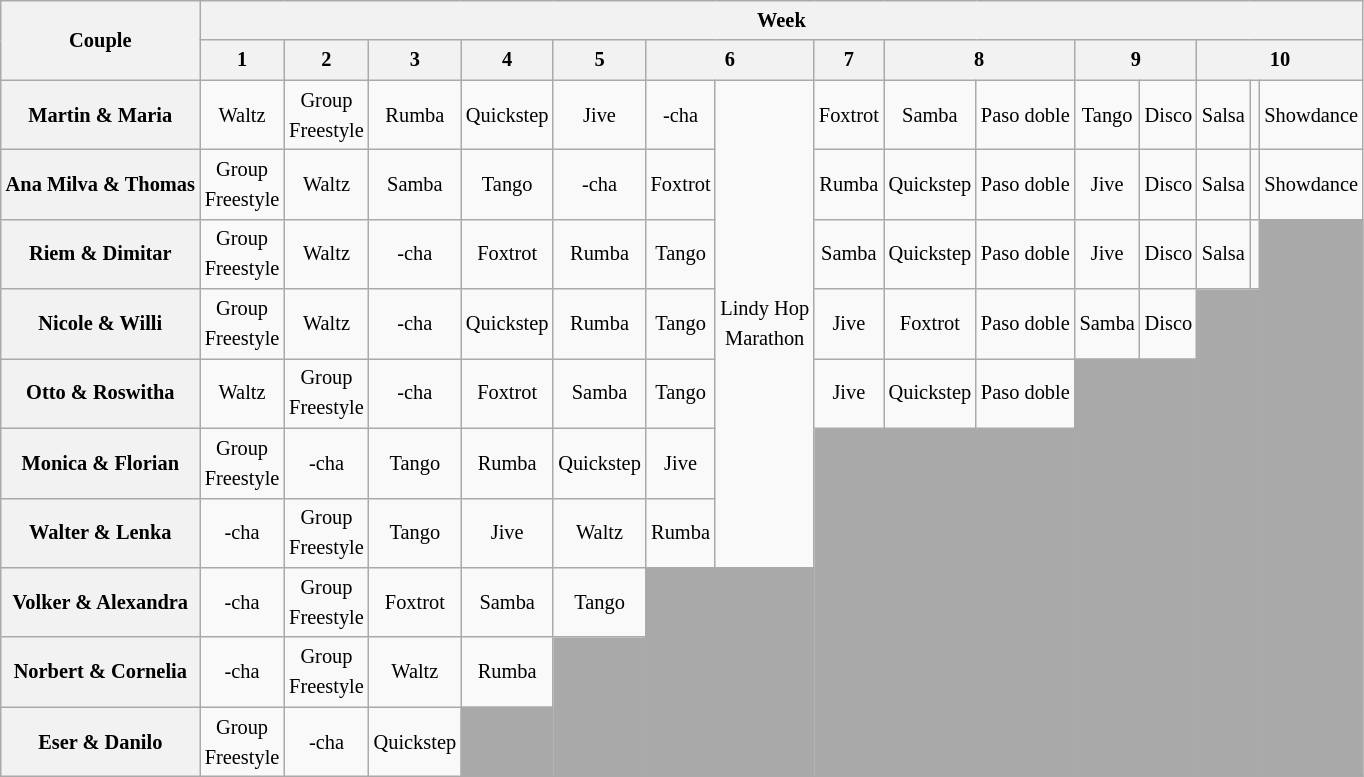<table class="wikitable unsortable" style="text-align:center; font-size:85%; line-height:20px">
<tr>
<th scope="col" rowspan="2">Couple</th>
<th colspan="15">Week</th>
</tr>
<tr>
<th scope="col">1</th>
<th scope="col">2</th>
<th scope="col">3</th>
<th scope="col">4</th>
<th scope="col">5</th>
<th scope="col" colspan="2">6</th>
<th scope="col">7</th>
<th scope="col" colspan="2">8</th>
<th scope="col" colspan="2">9</th>
<th scope="col" colspan="3">10</th>
</tr>
<tr>
<th scope="row" height="40px">Martin & Maria</th>
<td>Waltz</td>
<td>Group<br>Freestyle</td>
<td>Rumba</td>
<td>Quickstep</td>
<td>Jive</td>
<td>-cha</td>
<td rowspan="7">Lindy Hop<br>Marathon</td>
<td>Foxtrot</td>
<td>Samba</td>
<td>Paso doble</td>
<td>Tango</td>
<td>Disco</td>
<td>Salsa</td>
<td></td>
<td>Showdance</td>
</tr>
<tr>
<th scope="row" height="40px">Ana Milva & Thomas</th>
<td>Group<br>Freestyle</td>
<td>Waltz</td>
<td>Samba</td>
<td>Tango</td>
<td>-cha</td>
<td>Foxtrot</td>
<td>Rumba</td>
<td>Quickstep</td>
<td>Paso doble</td>
<td>Jive</td>
<td>Disco</td>
<td>Salsa</td>
<td></td>
<td>Showdance</td>
</tr>
<tr>
<th scope="row" height="40px">Riem & Dimitar</th>
<td>Group<br>Freestyle</td>
<td>Waltz</td>
<td>-cha</td>
<td>Foxtrot</td>
<td>Rumba</td>
<td>Tango</td>
<td>Samba</td>
<td>Quickstep</td>
<td>Paso doble</td>
<td>Jive</td>
<td>Disco</td>
<td>Salsa</td>
<td></td>
<td rowspan="8" bgcolor="darkgray"></td>
</tr>
<tr>
<th scope="row" height="40px">Nicole & Willi</th>
<td>Group<br>Freestyle</td>
<td>Waltz</td>
<td>-cha</td>
<td>Quickstep</td>
<td>Rumba</td>
<td>Tango</td>
<td>Jive</td>
<td>Foxtrot</td>
<td>Paso doble</td>
<td>Samba</td>
<td>Disco</td>
<td colspan="2" rowspan="7" bgcolor="darkgray"></td>
</tr>
<tr>
<th scope="row" height="40px">Otto & Roswitha</th>
<td>Waltz</td>
<td>Group<br>Freestyle</td>
<td>-cha</td>
<td>Foxtrot</td>
<td>Samba</td>
<td>Tango</td>
<td>Jive</td>
<td>Quickstep</td>
<td>Paso doble</td>
<td colspan="2" rowspan="6" bgcolor="darkgray"></td>
</tr>
<tr>
<th scope="row" height="40px">Monica & Florian</th>
<td>Group<br>Freestyle</td>
<td>-cha</td>
<td>Tango</td>
<td>Rumba</td>
<td>Quickstep</td>
<td>Jive</td>
<td colspan="3" rowspan="5" bgcolor="darkgray"></td>
</tr>
<tr>
<th scope="row" height="40px">Walter & Lenka</th>
<td>-cha</td>
<td>Group<br>Freestyle</td>
<td>Tango</td>
<td>Jive</td>
<td>Waltz</td>
<td>Rumba</td>
</tr>
<tr>
<th scope="row" height="40px">Volker & Alexandra</th>
<td>-cha</td>
<td>Group<br>Freestyle</td>
<td>Foxtrot</td>
<td>Samba</td>
<td>Tango</td>
<td colspan="2" rowspan="3" bgcolor="darkgray"></td>
</tr>
<tr>
<th scope="row" height="40px">Norbert & Cornelia</th>
<td>-cha</td>
<td>Group<br>Freestyle</td>
<td>Waltz</td>
<td>Rumba</td>
<td rowspan="2" bgcolor="darkgray"></td>
</tr>
<tr>
<th scope="row" height="40px">Eser & Danilo</th>
<td>Group<br>Freestyle</td>
<td>-cha</td>
<td>Quickstep</td>
<td bgcolor="darkgray"></td>
</tr>
</table>
